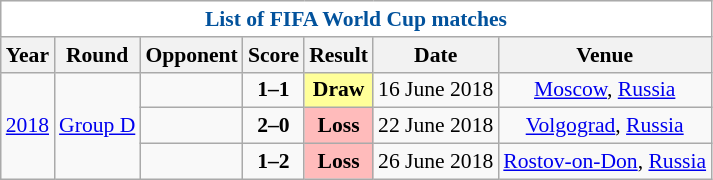<table class="wikitable collapsible collapsed" style="text-align: center;font-size:90%;">
<tr style="color:#02529C;">
<th style="background:#FFFFFF;" colspan=7>List of FIFA World Cup matches</th>
</tr>
<tr>
<th>Year</th>
<th>Round</th>
<th>Opponent</th>
<th>Score</th>
<th>Result</th>
<th>Date</th>
<th>Venue</th>
</tr>
<tr>
<td rowspan=5><a href='#'>2018</a></td>
<td rowspan=3><a href='#'>Group D</a></td>
<td align="left"></td>
<td><strong>1–1</strong></td>
<td bgcolor="#FFFF99"><strong>Draw</strong></td>
<td>16 June 2018</td>
<td><a href='#'>Moscow</a>, <a href='#'>Russia</a></td>
</tr>
<tr>
<td align="left"></td>
<td><strong>2–0</strong></td>
<td bgcolor="#FFBBBB"><strong>Loss</strong></td>
<td>22 June 2018</td>
<td><a href='#'>Volgograd</a>, <a href='#'>Russia</a></td>
</tr>
<tr>
<td align="left"></td>
<td><strong>1–2</strong></td>
<td bgcolor="#FFBBBB"><strong>Loss</strong></td>
<td>26 June 2018</td>
<td><a href='#'>Rostov-on-Don</a>, <a href='#'>Russia</a></td>
</tr>
</table>
